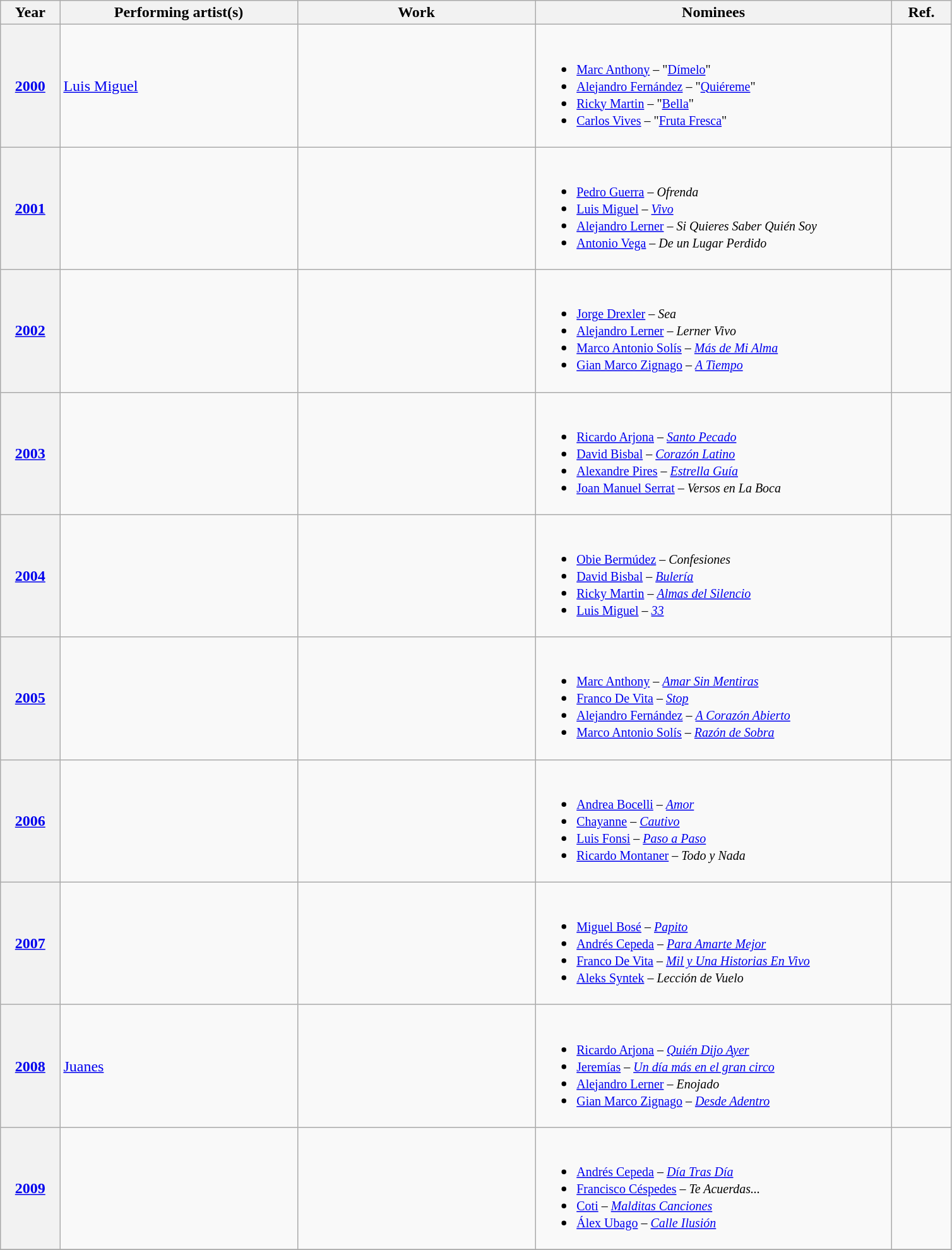<table class="wikitable plainrowheaders sortable">
<tr>
<th scope="col" width="5%">Year</th>
<th scope="col" width="20%">Performing artist(s)</th>
<th scope="col" width="20%">Work</th>
<th scope="col" class="unsortable" width="30%">Nominees</th>
<th scope="col" class="unsortable" width="5%">Ref.</th>
</tr>
<tr>
<th style="text-align:center;"><a href='#'>2000</a></th>
<td><a href='#'>Luis Miguel</a></td>
<td></td>
<td><br><ul><li><small><a href='#'>Marc Anthony</a> – "<a href='#'>Dímelo</a>"</small></li><li><small><a href='#'>Alejandro Fernández</a> – "<a href='#'>Quiéreme</a>"</small></li><li><small><a href='#'>Ricky Martin</a> – "<a href='#'>Bella</a>"</small></li><li><small><a href='#'>Carlos Vives</a> – "<a href='#'>Fruta Fresca</a>"</small></li></ul></td>
<td style="text-align:center;"></td>
</tr>
<tr>
<th style="text-align:center;"><a href='#'>2001</a></th>
<td></td>
<td></td>
<td><br><ul><li><small><a href='#'>Pedro Guerra</a> – <em>Ofrenda</em></small></li><li><small><a href='#'>Luis Miguel</a> – <em><a href='#'>Vivo</a></em></small></li><li><small><a href='#'>Alejandro Lerner</a> – <em>Si Quieres Saber Quién Soy</em></small></li><li><small><a href='#'>Antonio Vega</a> – <em>De un Lugar Perdido</em></small></li></ul></td>
<td style="text-align:center;"></td>
</tr>
<tr>
<th style="text-align:center;"><a href='#'>2002</a></th>
<td></td>
<td></td>
<td><br><ul><li><small><a href='#'>Jorge Drexler</a> – <em>Sea</em></small></li><li><small><a href='#'>Alejandro Lerner</a> – <em>Lerner Vivo</em></small></li><li><small><a href='#'>Marco Antonio Solís</a> – <em><a href='#'>Más de Mi Alma</a></em></small></li><li><small><a href='#'>Gian Marco Zignago</a> – <em><a href='#'>A Tiempo</a></em></small></li></ul></td>
<td style="text-align:center;"></td>
</tr>
<tr>
<th style="text-align:center;"><a href='#'>2003</a></th>
<td></td>
<td></td>
<td><br><ul><li><small><a href='#'>Ricardo Arjona</a> – <em><a href='#'>Santo Pecado</a></em></small></li><li><small><a href='#'>David Bisbal</a> – <em><a href='#'>Corazón Latino</a></em></small></li><li><small><a href='#'>Alexandre Pires</a> – <em><a href='#'>Estrella Guía</a></em></small></li><li><small><a href='#'>Joan Manuel Serrat</a> – <em>Versos en La Boca</em></small></li></ul></td>
<td style="text-align:center;"></td>
</tr>
<tr>
<th style="text-align:center;"><a href='#'>2004</a></th>
<td></td>
<td></td>
<td><br><ul><li><small><a href='#'>Obie Bermúdez</a> – <em>Confesiones</em></small></li><li><small><a href='#'>David Bisbal</a> – <em><a href='#'>Bulería</a></em></small></li><li><small><a href='#'>Ricky Martin</a> – <em><a href='#'>Almas del Silencio</a></em></small></li><li><small><a href='#'>Luis Miguel</a> – <em><a href='#'>33</a></em></small></li></ul></td>
<td style="text-align:center;"></td>
</tr>
<tr>
<th style="text-align:center;"><a href='#'>2005</a></th>
<td></td>
<td></td>
<td><br><ul><li><small><a href='#'>Marc Anthony</a> – <em><a href='#'>Amar Sin Mentiras</a></em></small></li><li><small><a href='#'>Franco De Vita</a> – <em><a href='#'>Stop</a></em></small></li><li><small><a href='#'>Alejandro Fernández</a> – <em><a href='#'>A Corazón Abierto</a></em></small></li><li><small><a href='#'>Marco Antonio Solís</a> – <em><a href='#'>Razón de Sobra</a></em></small></li></ul></td>
<td style="text-align:center;"></td>
</tr>
<tr>
<th style="text-align:center;"><a href='#'>2006</a></th>
<td></td>
<td></td>
<td><br><ul><li><small><a href='#'>Andrea Bocelli</a> – <em><a href='#'>Amor</a></em></small></li><li><small><a href='#'>Chayanne</a> – <em><a href='#'>Cautivo</a></em></small></li><li><small><a href='#'>Luis Fonsi</a> – <em><a href='#'>Paso a Paso</a></em></small></li><li><small><a href='#'>Ricardo Montaner</a> – <em>Todo y Nada</em></small></li></ul></td>
<td style="text-align:center;"></td>
</tr>
<tr>
<th style="text-align:center;"><a href='#'>2007</a></th>
<td></td>
<td></td>
<td><br><ul><li><small><a href='#'>Miguel Bosé</a> – <em><a href='#'>Papito</a></em></small></li><li><small><a href='#'>Andrés Cepeda</a> – <em><a href='#'>Para Amarte Mejor</a></em></small></li><li><small><a href='#'>Franco De Vita</a> – <em><a href='#'>Mil y Una Historias En Vivo</a></em></small></li><li><small><a href='#'>Aleks Syntek</a> – <em>Lección de Vuelo</em></small></li></ul></td>
<td style="text-align:center;"></td>
</tr>
<tr>
<th style="text-align:center;"><a href='#'>2008</a></th>
<td><a href='#'>Juanes</a></td>
<td></td>
<td><br><ul><li><small><a href='#'>Ricardo Arjona</a> – <em><a href='#'>Quién Dijo Ayer</a></em></small></li><li><small><a href='#'>Jeremías</a> – <em><a href='#'>Un día más en el gran circo</a></em></small></li><li><small><a href='#'>Alejandro Lerner</a> – <em>Enojado</em></small></li><li><small><a href='#'>Gian Marco Zignago</a> – <em><a href='#'>Desde Adentro</a></em></small></li></ul></td>
<td style="text-align:center;"></td>
</tr>
<tr>
<th style="text-align:center;"><a href='#'>2009</a></th>
<td></td>
<td></td>
<td><br><ul><li><small><a href='#'>Andrés Cepeda</a> – <em><a href='#'>Día Tras Día</a></em></small></li><li><small><a href='#'>Francisco Céspedes</a> – <em>Te Acuerdas...</em></small></li><li><small><a href='#'>Coti</a> – <em><a href='#'>Malditas Canciones</a></em></small></li><li><small><a href='#'>Álex Ubago</a> – <em><a href='#'>Calle Ilusión</a></em></small></li></ul></td>
<td style="text-align:center;"></td>
</tr>
<tr>
</tr>
</table>
